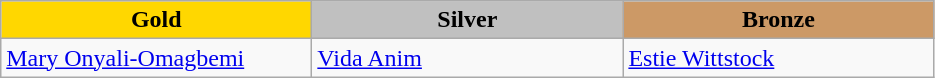<table class="wikitable" style="text-align:left">
<tr align="center">
<td width=200 bgcolor=gold><strong>Gold</strong></td>
<td width=200 bgcolor=silver><strong>Silver</strong></td>
<td width=200 bgcolor=CC9966><strong>Bronze</strong></td>
</tr>
<tr>
<td><a href='#'>Mary Onyali-Omagbemi</a><br><em></em></td>
<td><a href='#'>Vida Anim</a><br><em></em></td>
<td><a href='#'>Estie Wittstock</a><br><em></em></td>
</tr>
</table>
